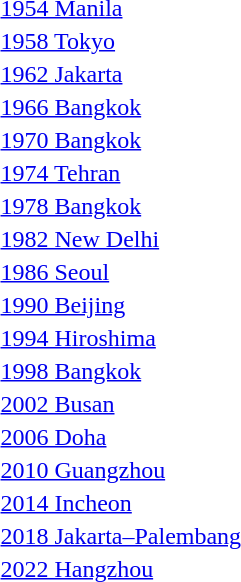<table>
<tr>
<td><a href='#'>1954 Manila</a></td>
<td></td>
<td></td>
<td></td>
</tr>
<tr>
<td><a href='#'>1958 Tokyo</a></td>
<td></td>
<td></td>
<td></td>
</tr>
<tr>
<td><a href='#'>1962 Jakarta</a></td>
<td></td>
<td></td>
<td></td>
</tr>
<tr>
<td><a href='#'>1966 Bangkok</a></td>
<td></td>
<td></td>
<td></td>
</tr>
<tr>
<td><a href='#'>1970 Bangkok</a></td>
<td></td>
<td></td>
<td></td>
</tr>
<tr>
<td><a href='#'>1974 Tehran</a></td>
<td></td>
<td></td>
<td></td>
</tr>
<tr>
<td><a href='#'>1978 Bangkok</a></td>
<td></td>
<td></td>
<td></td>
</tr>
<tr>
<td><a href='#'>1982 New Delhi</a></td>
<td></td>
<td></td>
<td></td>
</tr>
<tr>
<td><a href='#'>1986 Seoul</a></td>
<td></td>
<td></td>
<td></td>
</tr>
<tr>
<td><a href='#'>1990 Beijing</a></td>
<td></td>
<td></td>
<td></td>
</tr>
<tr>
<td><a href='#'>1994 Hiroshima</a></td>
<td></td>
<td></td>
<td></td>
</tr>
<tr>
<td><a href='#'>1998 Bangkok</a></td>
<td></td>
<td></td>
<td></td>
</tr>
<tr>
<td><a href='#'>2002 Busan</a></td>
<td></td>
<td></td>
<td></td>
</tr>
<tr>
<td><a href='#'>2006 Doha</a></td>
<td></td>
<td></td>
<td></td>
</tr>
<tr>
<td><a href='#'>2010 Guangzhou</a></td>
<td></td>
<td></td>
<td></td>
</tr>
<tr>
<td><a href='#'>2014 Incheon</a></td>
<td></td>
<td></td>
<td></td>
</tr>
<tr>
<td><a href='#'>2018 Jakarta–Palembang</a></td>
<td></td>
<td></td>
<td></td>
</tr>
<tr>
<td><a href='#'>2022 Hangzhou</a></td>
<td></td>
<td></td>
<td></td>
</tr>
</table>
